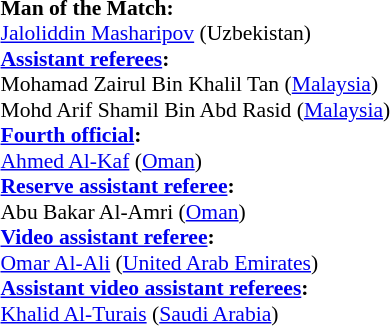<table style="width:100%; font-size:90%;">
<tr>
<td><br><strong>Man of the Match:</strong>
<br><a href='#'>Jaloliddin Masharipov</a> (Uzbekistan)<br><strong><a href='#'>Assistant referees</a>:</strong>
<br>Mohamad Zairul Bin Khalil Tan (<a href='#'>Malaysia</a>)
<br>Mohd Arif Shamil Bin Abd Rasid (<a href='#'>Malaysia</a>)
<br><strong><a href='#'>Fourth official</a>:</strong>
<br><a href='#'>Ahmed Al-Kaf</a> (<a href='#'>Oman</a>)
<br><strong><a href='#'>Reserve assistant referee</a>:</strong>
<br>Abu Bakar Al-Amri (<a href='#'>Oman</a>)
<br><strong><a href='#'>Video assistant referee</a>:</strong>
<br><a href='#'>Omar Al-Ali</a> (<a href='#'>United Arab Emirates</a>)
<br><strong><a href='#'>Assistant video assistant referees</a>:</strong>
<br><a href='#'>Khalid Al-Turais</a> (<a href='#'>Saudi Arabia</a>)</td>
</tr>
</table>
